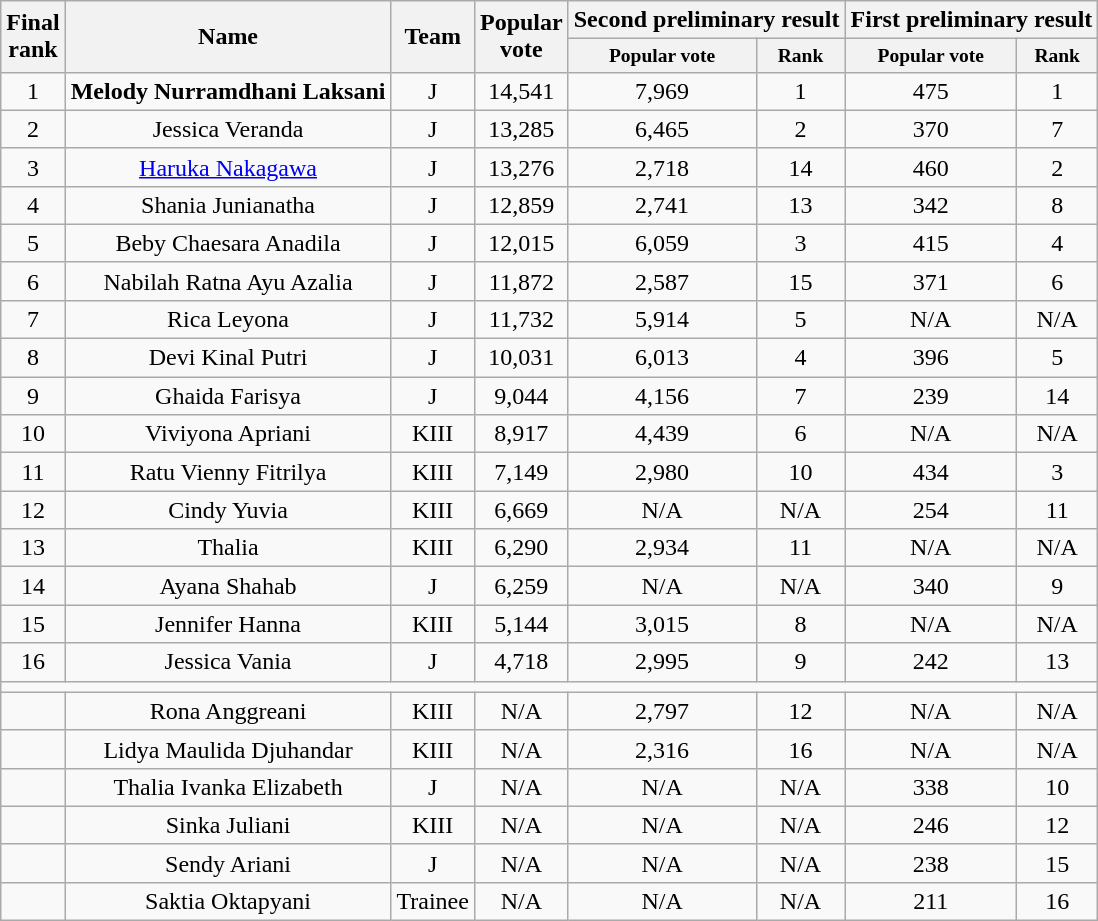<table class="wikitable sortable" style="text-align:center">
<tr>
<th rowspan="2">Final<br>rank</th>
<th rowspan="2">Name</th>
<th rowspan="2">Team</th>
<th rowspan="2">Popular<br>vote</th>
<th colspan="2">Second preliminary result</th>
<th colspan="2">First preliminary result</th>
</tr>
<tr style="font-size:small;text-align:center;" class="sortable wikitable">
<th>Popular vote</th>
<th>Rank</th>
<th>Popular vote</th>
<th>Rank</th>
</tr>
<tr>
<td>1</td>
<td><strong>Melody Nurramdhani Laksani</strong></td>
<td>J</td>
<td>14,541</td>
<td>7,969</td>
<td>1</td>
<td>475</td>
<td>1</td>
</tr>
<tr>
<td>2</td>
<td>Jessica Veranda</td>
<td>J</td>
<td>13,285</td>
<td>6,465</td>
<td>2</td>
<td>370</td>
<td>7</td>
</tr>
<tr>
<td>3</td>
<td><a href='#'>Haruka Nakagawa</a></td>
<td>J</td>
<td>13,276</td>
<td>2,718</td>
<td>14</td>
<td>460</td>
<td>2</td>
</tr>
<tr>
<td>4</td>
<td>Shania Junianatha</td>
<td>J</td>
<td>12,859</td>
<td>2,741</td>
<td>13</td>
<td>342</td>
<td>8</td>
</tr>
<tr>
<td>5</td>
<td>Beby Chaesara Anadila</td>
<td>J</td>
<td>12,015</td>
<td>6,059</td>
<td>3</td>
<td>415</td>
<td>4</td>
</tr>
<tr>
<td>6</td>
<td>Nabilah Ratna Ayu Azalia</td>
<td>J</td>
<td>11,872</td>
<td>2,587</td>
<td>15</td>
<td>371</td>
<td>6</td>
</tr>
<tr>
<td>7</td>
<td>Rica Leyona</td>
<td>J</td>
<td>11,732</td>
<td>5,914</td>
<td>5</td>
<td>N/A</td>
<td>N/A</td>
</tr>
<tr>
<td>8</td>
<td>Devi Kinal Putri</td>
<td>J</td>
<td>10,031</td>
<td>6,013</td>
<td>4</td>
<td>396</td>
<td>5</td>
</tr>
<tr>
<td>9</td>
<td>Ghaida Farisya</td>
<td>J</td>
<td>9,044</td>
<td>4,156</td>
<td>7</td>
<td>239</td>
<td>14</td>
</tr>
<tr>
<td>10</td>
<td>Viviyona Apriani</td>
<td>KIII</td>
<td>8,917</td>
<td>4,439</td>
<td>6</td>
<td>N/A</td>
<td>N/A</td>
</tr>
<tr>
<td>11</td>
<td>Ratu Vienny Fitrilya</td>
<td>KIII</td>
<td>7,149</td>
<td>2,980</td>
<td>10</td>
<td>434</td>
<td>3</td>
</tr>
<tr>
<td>12</td>
<td>Cindy Yuvia</td>
<td>KIII</td>
<td>6,669</td>
<td>N/A</td>
<td>N/A</td>
<td>254</td>
<td>11</td>
</tr>
<tr>
<td>13</td>
<td>Thalia</td>
<td>KIII</td>
<td>6,290</td>
<td>2,934</td>
<td>11</td>
<td>N/A</td>
<td>N/A</td>
</tr>
<tr>
<td>14</td>
<td>Ayana Shahab</td>
<td>J</td>
<td>6,259</td>
<td>N/A</td>
<td>N/A</td>
<td>340</td>
<td>9</td>
</tr>
<tr>
<td>15</td>
<td>Jennifer Hanna</td>
<td>KIII</td>
<td>5,144</td>
<td>3,015</td>
<td>8</td>
<td>N/A</td>
<td>N/A</td>
</tr>
<tr>
<td>16</td>
<td>Jessica Vania</td>
<td>J</td>
<td>4,718</td>
<td>2,995</td>
<td>9</td>
<td>242</td>
<td>13</td>
</tr>
<tr>
<td colspan=9></td>
</tr>
<tr>
<td></td>
<td>Rona Anggreani</td>
<td>KIII</td>
<td>N/A</td>
<td>2,797</td>
<td>12</td>
<td>N/A</td>
<td>N/A</td>
</tr>
<tr>
<td></td>
<td>Lidya Maulida Djuhandar</td>
<td>KIII</td>
<td>N/A</td>
<td>2,316</td>
<td>16</td>
<td>N/A</td>
<td>N/A</td>
</tr>
<tr>
<td></td>
<td>Thalia Ivanka Elizabeth</td>
<td>J</td>
<td>N/A</td>
<td>N/A</td>
<td>N/A</td>
<td>338</td>
<td>10</td>
</tr>
<tr>
<td></td>
<td>Sinka Juliani</td>
<td>KIII</td>
<td>N/A</td>
<td>N/A</td>
<td>N/A</td>
<td>246</td>
<td>12</td>
</tr>
<tr>
<td></td>
<td>Sendy Ariani</td>
<td>J</td>
<td>N/A</td>
<td>N/A</td>
<td>N/A</td>
<td>238</td>
<td>15</td>
</tr>
<tr>
<td></td>
<td>Saktia Oktapyani</td>
<td>Trainee</td>
<td>N/A</td>
<td>N/A</td>
<td>N/A</td>
<td>211</td>
<td>16</td>
</tr>
</table>
